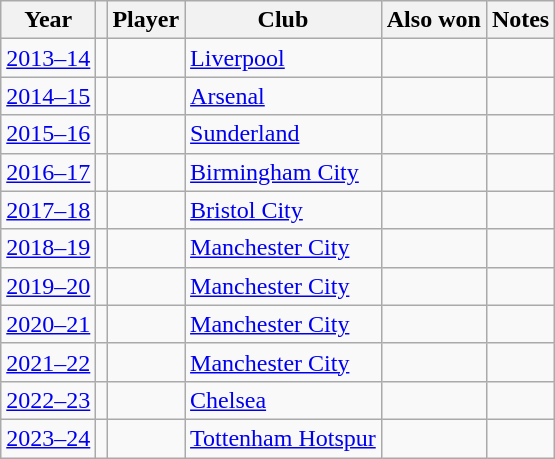<table class="sortable wikitable" style="text-align: center;">
<tr>
<th>Year</th>
<th></th>
<th>Player</th>
<th>Club</th>
<th class="unsortable">Also won</th>
<th class="unsortable" align=center>Notes</th>
</tr>
<tr>
<td><a href='#'>2013–14</a></td>
<td></td>
<td align=left></td>
<td align=left><a href='#'>Liverpool</a></td>
<td></td>
<td></td>
</tr>
<tr>
<td><a href='#'>2014–15</a></td>
<td></td>
<td align=left></td>
<td align=left><a href='#'>Arsenal</a></td>
<td></td>
<td></td>
</tr>
<tr>
<td><a href='#'>2015–16</a></td>
<td></td>
<td align=left></td>
<td align=left><a href='#'>Sunderland</a></td>
<td></td>
<td></td>
</tr>
<tr>
<td><a href='#'>2016–17</a></td>
<td></td>
<td align=left></td>
<td align=left><a href='#'>Birmingham City</a></td>
<td></td>
<td></td>
</tr>
<tr>
<td><a href='#'>2017–18</a></td>
<td></td>
<td align=left></td>
<td align="left"><a href='#'>Bristol City</a></td>
<td></td>
<td></td>
</tr>
<tr>
<td><a href='#'>2018–19</a></td>
<td></td>
<td align=left></td>
<td align=left><a href='#'>Manchester City</a></td>
<td></td>
<td></td>
</tr>
<tr>
<td><a href='#'>2019–20</a></td>
<td></td>
<td align=left></td>
<td align=left><a href='#'>Manchester City</a></td>
<td></td>
<td></td>
</tr>
<tr>
<td><a href='#'>2020–21</a></td>
<td></td>
<td align=left></td>
<td align=left><a href='#'>Manchester City</a></td>
<td></td>
<td></td>
</tr>
<tr>
<td><a href='#'>2021–22</a></td>
<td></td>
<td align=left></td>
<td align=left><a href='#'>Manchester City</a></td>
<td></td>
<td></td>
</tr>
<tr>
<td><a href='#'>2022–23</a></td>
<td></td>
<td align=left></td>
<td align="left"><a href='#'>Chelsea</a></td>
<td></td>
<td></td>
</tr>
<tr>
<td><a href='#'>2023–24</a></td>
<td></td>
<td align=left></td>
<td align="left"><a href='#'>Tottenham Hotspur</a></td>
<td></td>
<td></td>
</tr>
</table>
